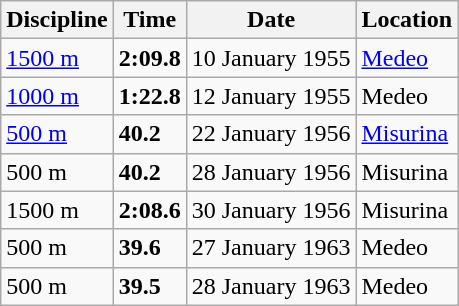<table class="wikitable">
<tr>
<th>Discipline</th>
<th>Time</th>
<th>Date</th>
<th>Location</th>
</tr>
<tr>
<td><a href='#'>1500 m</a></td>
<td><strong>2:09.8</strong></td>
<td>10 January 1955</td>
<td align=left><a href='#'>Medeo</a></td>
</tr>
<tr>
<td><a href='#'>1000 m</a></td>
<td><strong>1:22.8</strong></td>
<td>12 January 1955</td>
<td align=left>Medeo</td>
</tr>
<tr>
<td><a href='#'>500 m</a></td>
<td><strong>40.2</strong></td>
<td>22 January 1956</td>
<td align=left><a href='#'>Misurina</a></td>
</tr>
<tr>
<td>500 m</td>
<td><strong>40.2</strong></td>
<td>28 January 1956</td>
<td align=left>Misurina</td>
</tr>
<tr>
<td>1500 m</td>
<td><strong>2:08.6</strong></td>
<td>30 January 1956</td>
<td align=left>Misurina</td>
</tr>
<tr>
<td>500 m</td>
<td><strong>39.6</strong></td>
<td>27 January 1963</td>
<td align=left>Medeo</td>
</tr>
<tr>
<td>500 m</td>
<td><strong>39.5</strong></td>
<td>28 January 1963</td>
<td align=left>Medeo</td>
</tr>
</table>
